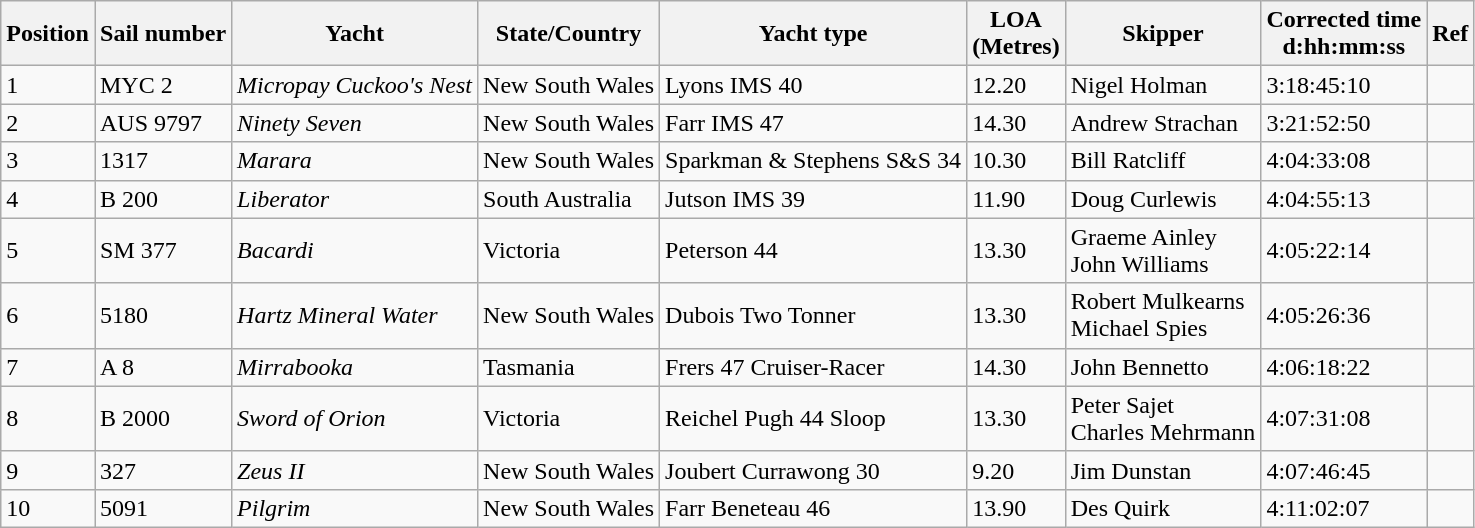<table class="wikitable">
<tr>
<th>Position</th>
<th>Sail number</th>
<th>Yacht</th>
<th>State/Country</th>
<th>Yacht type</th>
<th>LOA <br>(Metres)</th>
<th>Skipper</th>
<th>Corrected time <br>d:hh:mm:ss</th>
<th>Ref</th>
</tr>
<tr>
<td>1</td>
<td>MYC 2</td>
<td><em>Micropay Cuckoo's Nest</em></td>
<td> New South Wales</td>
<td>Lyons IMS 40</td>
<td>12.20</td>
<td>Nigel Holman</td>
<td>3:18:45:10</td>
<td></td>
</tr>
<tr>
<td>2</td>
<td>AUS 9797</td>
<td><em>Ninety Seven</em></td>
<td> New South Wales</td>
<td>Farr IMS 47</td>
<td>14.30</td>
<td>Andrew Strachan</td>
<td>3:21:52:50</td>
<td></td>
</tr>
<tr>
<td>3</td>
<td>1317</td>
<td><em>Marara</em></td>
<td> New South Wales</td>
<td>Sparkman & Stephens S&S 34</td>
<td>10.30</td>
<td>Bill Ratcliff</td>
<td>4:04:33:08</td>
<td></td>
</tr>
<tr>
<td>4</td>
<td>B 200</td>
<td><em>Liberator</em></td>
<td> South Australia</td>
<td>Jutson IMS 39</td>
<td>11.90</td>
<td>Doug Curlewis</td>
<td>4:04:55:13</td>
<td></td>
</tr>
<tr>
<td>5</td>
<td>SM 377</td>
<td><em>Bacardi</em></td>
<td> Victoria</td>
<td>Peterson 44</td>
<td>13.30</td>
<td>Graeme Ainley <br> John Williams</td>
<td>4:05:22:14</td>
<td></td>
</tr>
<tr>
<td>6</td>
<td>5180</td>
<td><em>Hartz Mineral Water</em></td>
<td> New South Wales</td>
<td>Dubois Two Tonner</td>
<td>13.30</td>
<td>Robert Mulkearns <br> Michael Spies</td>
<td>4:05:26:36</td>
<td></td>
</tr>
<tr>
<td>7</td>
<td>A 8</td>
<td><em>Mirrabooka</em></td>
<td> Tasmania</td>
<td>Frers 47 Cruiser-Racer</td>
<td>14.30</td>
<td>John Bennetto</td>
<td>4:06:18:22</td>
<td></td>
</tr>
<tr>
<td>8</td>
<td>B 2000</td>
<td><em>Sword of Orion</em></td>
<td> Victoria</td>
<td>Reichel Pugh 44 Sloop</td>
<td>13.30</td>
<td>Peter Sajet <br> Charles Mehrmann</td>
<td>4:07:31:08</td>
<td></td>
</tr>
<tr>
<td>9</td>
<td>327</td>
<td><em>Zeus II</em></td>
<td> New South Wales</td>
<td>Joubert Currawong 30</td>
<td>9.20</td>
<td>Jim Dunstan</td>
<td>4:07:46:45</td>
<td></td>
</tr>
<tr>
<td>10</td>
<td>5091</td>
<td><em>Pilgrim</em></td>
<td> New South Wales</td>
<td>Farr Beneteau 46</td>
<td>13.90</td>
<td>Des Quirk</td>
<td>4:11:02:07</td>
<td></td>
</tr>
</table>
